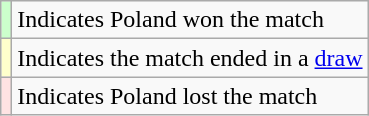<table class="wikitable plainrowheaders">
<tr>
<th scope="row" style="text-align:center; background:#CCFFCC"></th>
<td>Indicates Poland won the match</td>
</tr>
<tr>
<th scope="row" style="text-align:center; background:#FFFFCC"></th>
<td>Indicates the match ended in a <a href='#'>draw</a></td>
</tr>
<tr>
<th scope="row" style="text-align:center; background:#FFE3E3"></th>
<td>Indicates Poland lost the match</td>
</tr>
</table>
